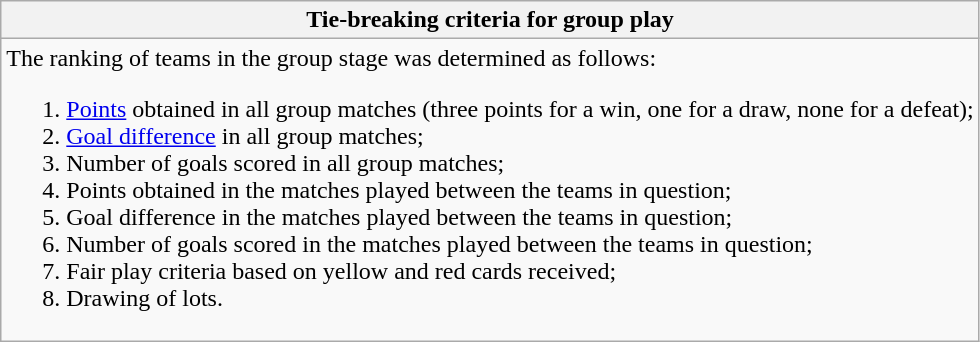<table class="wikitable collapsible collapsed">
<tr>
<th> Tie-breaking criteria for group play</th>
</tr>
<tr>
<td>The ranking of teams in the group stage was determined as follows:<br><ol><li><a href='#'>Points</a> obtained in all group matches (three points for a win, one for a draw, none for a defeat);</li><li><a href='#'>Goal difference</a> in all group matches;</li><li>Number of goals scored in all group matches;</li><li>Points obtained in the matches played between the teams in question;</li><li>Goal difference in the matches played between the teams in question;</li><li>Number of goals scored in the matches played between the teams in question;</li><li>Fair play criteria based on yellow and red cards received;</li><li>Drawing of lots.</li></ol></td>
</tr>
</table>
